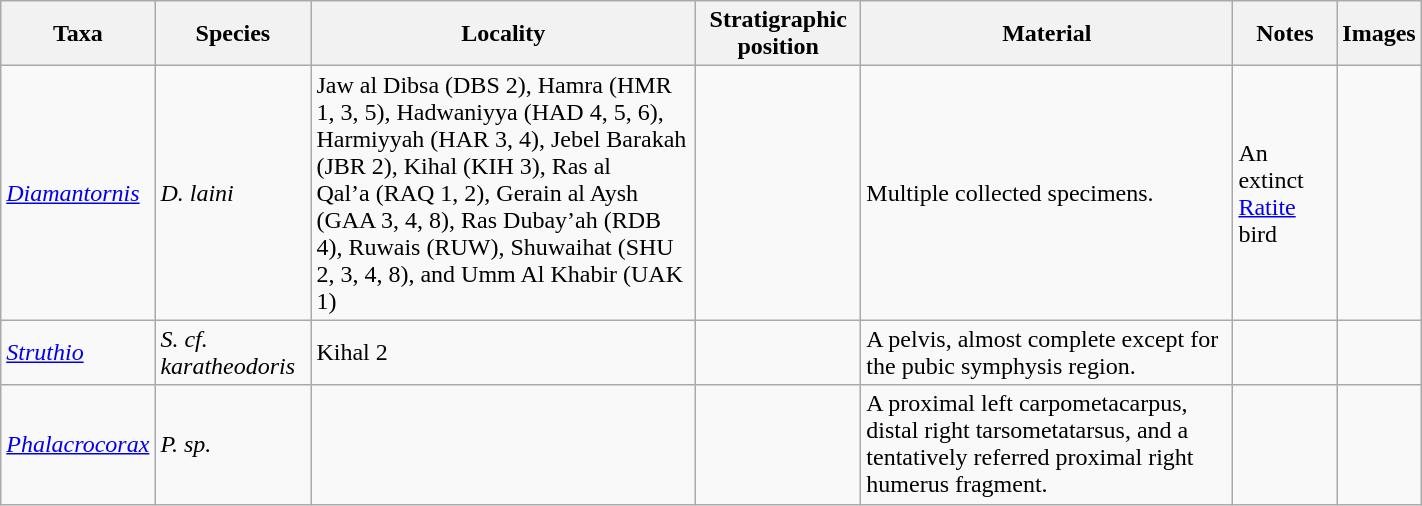<table class="wikitable sortable" align="center" width="75%">
<tr>
<th>Taxa</th>
<th>Species</th>
<th>Locality</th>
<th>Stratigraphic position</th>
<th>Material</th>
<th>Notes</th>
<th>Images</th>
</tr>
<tr>
<td><em><a href='#'>Diamantornis</a></em></td>
<td><em>D. laini</em></td>
<td>Jaw al Dibsa (DBS 2), Hamra (HMR 1, 3, 5), Hadwaniyya (HAD 4, 5, 6), Harmiyyah (HAR 3, 4), Jebel Barakah (JBR 2), Kihal (KIH 3), Ras al<br>Qal’a (RAQ 1, 2), Gerain al Aysh (GAA 3, 4, 8), Ras Dubay’ah (RDB 4), Ruwais (RUW), Shuwaihat
(SHU 2, 3, 4, 8), and Umm Al Khabir (UAK 1)</td>
<td></td>
<td>Multiple collected specimens.</td>
<td>An extinct <a href='#'>Ratite</a> bird</td>
<td></td>
</tr>
<tr>
<td><em><a href='#'>Struthio</a></em></td>
<td><em>S. cf. karatheodoris</em></td>
<td>Kihal 2</td>
<td></td>
<td>A pelvis, almost complete except for the pubic symphysis region.</td>
<td></td>
<td></td>
</tr>
<tr>
<td><em><a href='#'>Phalacrocorax</a></em></td>
<td><em>P. sp.</em></td>
<td></td>
<td></td>
<td>A proximal left carpometacarpus, distal right tarsometatarsus, and a tentatively referred proximal right humerus fragment.</td>
<td></td>
<td></td>
</tr>
</table>
